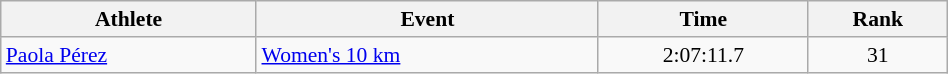<table class="wikitable" style="text-align:center; font-size:90%; width:50%;">
<tr>
<th>Athlete</th>
<th>Event</th>
<th>Time</th>
<th>Rank</th>
</tr>
<tr>
<td align=left><a href='#'>Paola Pérez</a></td>
<td align=left><a href='#'>Women's 10 km</a></td>
<td>2:07:11.7</td>
<td>31</td>
</tr>
</table>
